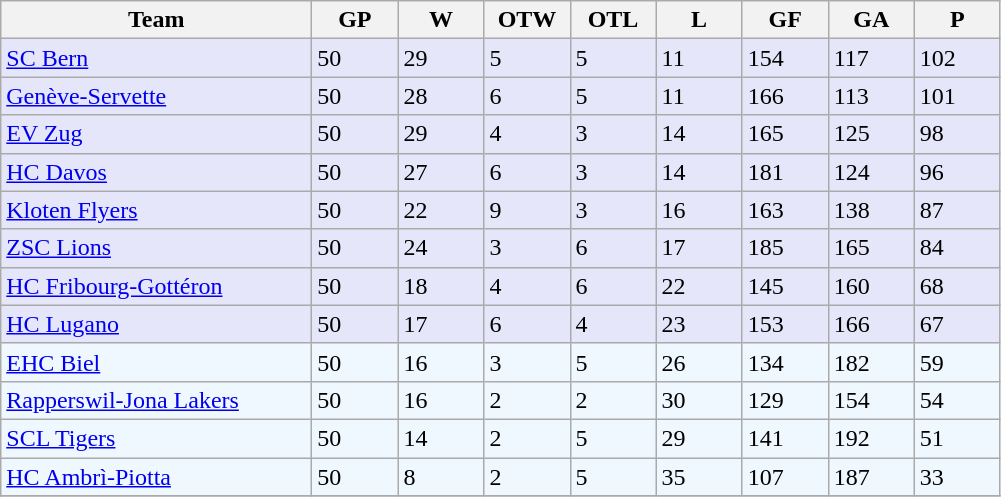<table class="wikitable sortable">
<tr>
<th width=200px>Team</th>
<th width=50px>GP</th>
<th width=50px>W</th>
<th width=50px>OTW</th>
<th width=50px>OTL</th>
<th width=50px>L</th>
<th width=50px>GF</th>
<th width=50px>GA</th>
<th width=50px>P</th>
</tr>
<tr bgcolor="#e6e6fa">
<td><a href='#'>SC Bern</a></td>
<td>50</td>
<td>29</td>
<td>5</td>
<td>5</td>
<td>11</td>
<td>154</td>
<td>117</td>
<td>102</td>
</tr>
<tr bgcolor="#e6e6fa">
<td><a href='#'>Genève-Servette</a></td>
<td>50</td>
<td>28</td>
<td>6</td>
<td>5</td>
<td>11</td>
<td>166</td>
<td>113</td>
<td>101</td>
</tr>
<tr bgcolor="#e6e6fa">
<td><a href='#'>EV Zug</a></td>
<td>50</td>
<td>29</td>
<td>4</td>
<td>3</td>
<td>14</td>
<td>165</td>
<td>125</td>
<td>98</td>
</tr>
<tr bgcolor="#e6e6fa">
<td><a href='#'>HC Davos</a></td>
<td>50</td>
<td>27</td>
<td>6</td>
<td>3</td>
<td>14</td>
<td>181</td>
<td>124</td>
<td>96</td>
</tr>
<tr bgcolor="#e6e6fa">
<td><a href='#'>Kloten Flyers</a></td>
<td>50</td>
<td>22</td>
<td>9</td>
<td>3</td>
<td>16</td>
<td>163</td>
<td>138</td>
<td>87</td>
</tr>
<tr bgcolor="#e6e6fa">
<td><a href='#'>ZSC Lions</a></td>
<td>50</td>
<td>24</td>
<td>3</td>
<td>6</td>
<td>17</td>
<td>185</td>
<td>165</td>
<td>84</td>
</tr>
<tr bgcolor="#e6e6fa">
<td><a href='#'>HC Fribourg-Gottéron</a></td>
<td>50</td>
<td>18</td>
<td>4</td>
<td>6</td>
<td>22</td>
<td>145</td>
<td>160</td>
<td>68</td>
</tr>
<tr bgcolor="#e6e6fa">
<td><a href='#'>HC Lugano</a></td>
<td>50</td>
<td>17</td>
<td>6</td>
<td>4</td>
<td>23</td>
<td>153</td>
<td>166</td>
<td>67</td>
</tr>
<tr bgcolor="#f0f8ff">
<td><a href='#'>EHC Biel</a></td>
<td>50</td>
<td>16</td>
<td>3</td>
<td>5</td>
<td>26</td>
<td>134</td>
<td>182</td>
<td>59</td>
</tr>
<tr bgcolor="#f0f8ff">
<td><a href='#'>Rapperswil-Jona Lakers</a></td>
<td>50</td>
<td>16</td>
<td>2</td>
<td>2</td>
<td>30</td>
<td>129</td>
<td>154</td>
<td>54</td>
</tr>
<tr bgcolor="#f0f8ff">
<td><a href='#'>SCL Tigers</a></td>
<td>50</td>
<td>14</td>
<td>2</td>
<td>5</td>
<td>29</td>
<td>141</td>
<td>192</td>
<td>51</td>
</tr>
<tr bgcolor="#f0f8ff">
<td><a href='#'>HC Ambrì-Piotta</a></td>
<td>50</td>
<td>8</td>
<td>2</td>
<td>5</td>
<td>35</td>
<td>107</td>
<td>187</td>
<td>33</td>
</tr>
<tr>
</tr>
</table>
